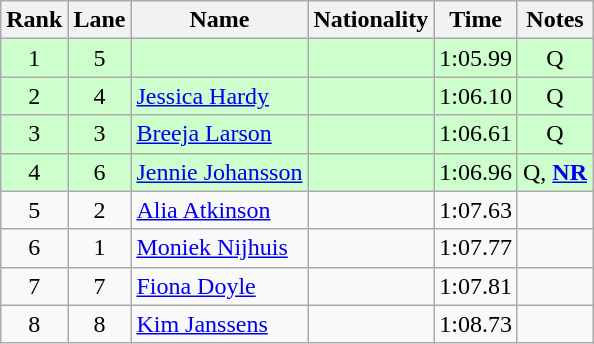<table class="wikitable sortable" style="text-align:center">
<tr>
<th>Rank</th>
<th>Lane</th>
<th>Name</th>
<th>Nationality</th>
<th>Time</th>
<th>Notes</th>
</tr>
<tr bgcolor=ccffcc>
<td>1</td>
<td>5</td>
<td align=left></td>
<td align=left></td>
<td>1:05.99</td>
<td>Q</td>
</tr>
<tr bgcolor=ccffcc>
<td>2</td>
<td>4</td>
<td align=left><a href='#'>Jessica Hardy</a></td>
<td align=left></td>
<td>1:06.10</td>
<td>Q</td>
</tr>
<tr bgcolor=ccffcc>
<td>3</td>
<td>3</td>
<td align=left><a href='#'>Breeja Larson</a></td>
<td align=left></td>
<td>1:06.61</td>
<td>Q</td>
</tr>
<tr bgcolor=ccffcc>
<td>4</td>
<td>6</td>
<td align=left><a href='#'>Jennie Johansson</a></td>
<td align=left></td>
<td>1:06.96</td>
<td>Q, <strong><a href='#'>NR</a></strong></td>
</tr>
<tr>
<td>5</td>
<td>2</td>
<td align=left><a href='#'>Alia Atkinson</a></td>
<td align=left></td>
<td>1:07.63</td>
<td></td>
</tr>
<tr>
<td>6</td>
<td>1</td>
<td align=left><a href='#'>Moniek Nijhuis</a></td>
<td align=left></td>
<td>1:07.77</td>
<td></td>
</tr>
<tr>
<td>7</td>
<td>7</td>
<td align=left><a href='#'>Fiona Doyle</a></td>
<td align=left></td>
<td>1:07.81</td>
<td></td>
</tr>
<tr>
<td>8</td>
<td>8</td>
<td align=left><a href='#'>Kim Janssens</a></td>
<td align=left></td>
<td>1:08.73</td>
<td></td>
</tr>
</table>
